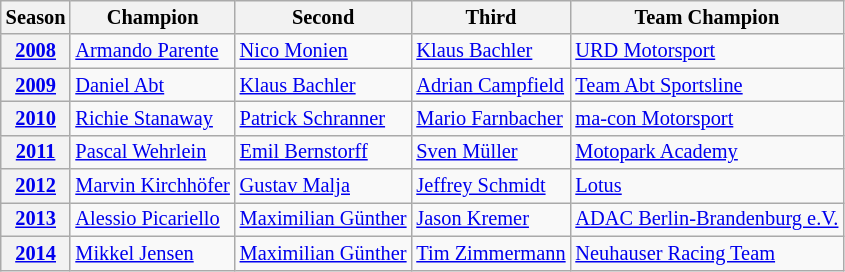<table class="wikitable" style="font-size:85%;">
<tr>
<th>Season</th>
<th>Champion</th>
<th>Second</th>
<th>Third</th>
<th>Team Champion</th>
</tr>
<tr>
<th><a href='#'>2008</a></th>
<td> <a href='#'>Armando Parente</a></td>
<td> <a href='#'>Nico Monien</a></td>
<td> <a href='#'>Klaus Bachler</a></td>
<td> <a href='#'>URD Motorsport</a></td>
</tr>
<tr>
<th><a href='#'>2009</a></th>
<td> <a href='#'>Daniel Abt</a></td>
<td> <a href='#'>Klaus Bachler</a></td>
<td> <a href='#'>Adrian Campfield</a></td>
<td> <a href='#'>Team Abt Sportsline</a></td>
</tr>
<tr>
<th><a href='#'>2010</a></th>
<td> <a href='#'>Richie Stanaway</a></td>
<td> <a href='#'>Patrick Schranner</a></td>
<td> <a href='#'>Mario Farnbacher</a></td>
<td> <a href='#'>ma-con Motorsport</a></td>
</tr>
<tr>
<th><a href='#'>2011</a></th>
<td> <a href='#'>Pascal Wehrlein</a></td>
<td> <a href='#'>Emil Bernstorff</a></td>
<td> <a href='#'>Sven Müller</a></td>
<td> <a href='#'>Motopark Academy</a></td>
</tr>
<tr>
<th><a href='#'>2012</a></th>
<td> <a href='#'>Marvin Kirchhöfer</a></td>
<td> <a href='#'>Gustav Malja</a></td>
<td> <a href='#'>Jeffrey Schmidt</a></td>
<td> <a href='#'>Lotus</a></td>
</tr>
<tr>
<th><a href='#'>2013</a></th>
<td> <a href='#'>Alessio Picariello</a></td>
<td> <a href='#'>Maximilian Günther</a></td>
<td> <a href='#'>Jason Kremer</a></td>
<td> <a href='#'>ADAC Berlin-Brandenburg e.V.</a></td>
</tr>
<tr>
<th><a href='#'>2014</a></th>
<td> <a href='#'>Mikkel Jensen</a></td>
<td> <a href='#'>Maximilian Günther</a></td>
<td> <a href='#'>Tim Zimmermann</a></td>
<td> <a href='#'>Neuhauser Racing Team</a></td>
</tr>
</table>
